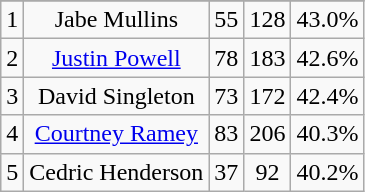<table class="wikitable sortable" style="text-align:center">
<tr>
</tr>
<tr>
<td>1</td>
<td>Jabe Mullins</td>
<td>55</td>
<td>128</td>
<td>43.0%</td>
</tr>
<tr>
<td>2</td>
<td><a href='#'>Justin Powell</a></td>
<td>78</td>
<td>183</td>
<td>42.6%</td>
</tr>
<tr>
<td>3</td>
<td>David Singleton</td>
<td>73</td>
<td>172</td>
<td>42.4%</td>
</tr>
<tr>
<td>4</td>
<td><a href='#'>Courtney Ramey</a></td>
<td>83</td>
<td>206</td>
<td>40.3%</td>
</tr>
<tr>
<td>5</td>
<td>Cedric Henderson</td>
<td>37</td>
<td>92</td>
<td>40.2%</td>
</tr>
</table>
